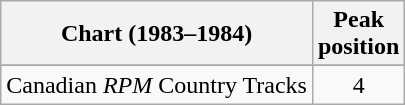<table class="wikitable sortable">
<tr>
<th align="left">Chart (1983–1984)</th>
<th align="center">Peak<br>position</th>
</tr>
<tr>
</tr>
<tr>
<td align="left">Canadian <em>RPM</em> Country Tracks</td>
<td align="center">4</td>
</tr>
</table>
